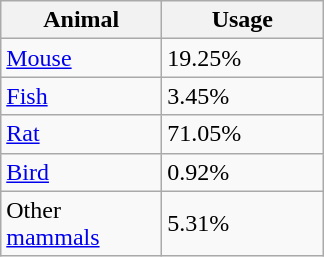<table class="wikitable sortable">
<tr>
<th style="width: 100px;">Animal</th>
<th style="width: 100px;">Usage</th>
</tr>
<tr>
<td><a href='#'>Mouse</a></td>
<td>19.25%</td>
</tr>
<tr>
<td><a href='#'>Fish</a></td>
<td>3.45%</td>
</tr>
<tr>
<td><a href='#'>Rat</a></td>
<td>71.05%</td>
</tr>
<tr>
<td><a href='#'>Bird</a></td>
<td>0.92%</td>
</tr>
<tr>
<td>Other <a href='#'>mammals</a></td>
<td>5.31%</td>
</tr>
</table>
